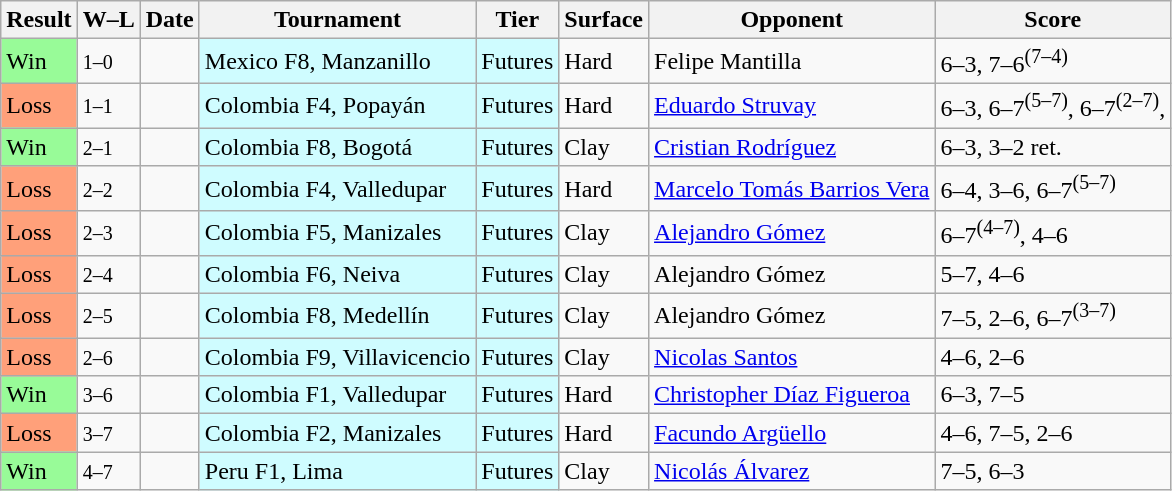<table class="sortable wikitable">
<tr>
<th>Result</th>
<th class="unsortable">W–L</th>
<th>Date</th>
<th>Tournament</th>
<th>Tier</th>
<th>Surface</th>
<th>Opponent</th>
<th class="unsortable">Score</th>
</tr>
<tr>
<td bgcolor=98FB98>Win</td>
<td><small>1–0</small></td>
<td></td>
<td style="background:#cffcff;">Mexico F8, Manzanillo</td>
<td style="background:#cffcff;">Futures</td>
<td>Hard</td>
<td> Felipe Mantilla</td>
<td>6–3, 7–6<sup>(7–4)</sup></td>
</tr>
<tr>
<td bgcolor=FFA07A>Loss</td>
<td><small>1–1</small></td>
<td></td>
<td style="background:#cffcff;">Colombia F4, Popayán</td>
<td style="background:#cffcff;">Futures</td>
<td>Hard</td>
<td> <a href='#'>Eduardo Struvay</a></td>
<td>6–3, 6–7<sup>(5–7)</sup>, 6–7<sup>(2–7)</sup>,</td>
</tr>
<tr>
<td bgcolor=98FB98>Win</td>
<td><small>2–1</small></td>
<td></td>
<td style="background:#cffcff;">Colombia F8, Bogotá</td>
<td style="background:#cffcff;">Futures</td>
<td>Clay</td>
<td> <a href='#'>Cristian Rodríguez</a></td>
<td>6–3, 3–2 ret.</td>
</tr>
<tr>
<td bgcolor=FFA07A>Loss</td>
<td><small>2–2</small></td>
<td></td>
<td style="background:#cffcff;">Colombia F4, Valledupar</td>
<td style="background:#cffcff;">Futures</td>
<td>Hard</td>
<td> <a href='#'>Marcelo Tomás Barrios Vera</a></td>
<td>6–4, 3–6, 6–7<sup>(5–7)</sup></td>
</tr>
<tr>
<td bgcolor=FFA07A>Loss</td>
<td><small>2–3</small></td>
<td></td>
<td style="background:#cffcff;">Colombia F5, Manizales</td>
<td style="background:#cffcff;">Futures</td>
<td>Clay</td>
<td> <a href='#'>Alejandro Gómez</a></td>
<td>6–7<sup>(4–7)</sup>, 4–6</td>
</tr>
<tr>
<td bgcolor=FFA07A>Loss</td>
<td><small>2–4</small></td>
<td></td>
<td style="background:#cffcff;">Colombia F6, Neiva</td>
<td style="background:#cffcff;">Futures</td>
<td>Clay</td>
<td> Alejandro Gómez</td>
<td>5–7, 4–6</td>
</tr>
<tr>
<td bgcolor=FFA07A>Loss</td>
<td><small>2–5</small></td>
<td></td>
<td style="background:#cffcff;">Colombia F8, Medellín</td>
<td style="background:#cffcff;">Futures</td>
<td>Clay</td>
<td> Alejandro Gómez</td>
<td>7–5, 2–6, 6–7<sup>(3–7)</sup></td>
</tr>
<tr>
<td bgcolor=FFA07A>Loss</td>
<td><small>2–6</small></td>
<td></td>
<td style="background:#cffcff;">Colombia F9, Villavicencio</td>
<td style="background:#cffcff;">Futures</td>
<td>Clay</td>
<td> <a href='#'>Nicolas Santos</a></td>
<td>4–6, 2–6</td>
</tr>
<tr>
<td bgcolor=98FB98>Win</td>
<td><small>3–6</small></td>
<td></td>
<td style="background:#cffcff;">Colombia F1, Valledupar</td>
<td style="background:#cffcff;">Futures</td>
<td>Hard</td>
<td> <a href='#'>Christopher Díaz Figueroa</a></td>
<td>6–3, 7–5</td>
</tr>
<tr>
<td bgcolor=FFA07A>Loss</td>
<td><small>3–7</small></td>
<td></td>
<td style="background:#cffcff;">Colombia F2, Manizales</td>
<td style="background:#cffcff;">Futures</td>
<td>Hard</td>
<td> <a href='#'>Facundo Argüello</a></td>
<td>4–6, 7–5, 2–6</td>
</tr>
<tr>
<td bgcolor=98FB98>Win</td>
<td><small>4–7</small></td>
<td></td>
<td style="background:#cffcff;">Peru F1, Lima</td>
<td style="background:#cffcff;">Futures</td>
<td>Clay</td>
<td> <a href='#'>Nicolás Álvarez</a></td>
<td>7–5, 6–3</td>
</tr>
</table>
